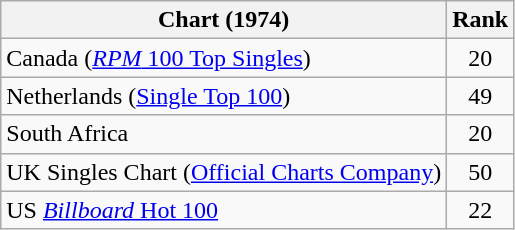<table class="wikitable sortable">
<tr>
<th>Chart (1974)</th>
<th>Rank</th>
</tr>
<tr>
<td>Canada (<a href='#'><em>RPM</em> 100 Top Singles</a>)</td>
<td style="text-align:center;">20</td>
</tr>
<tr>
<td>Netherlands (<a href='#'>Single Top 100</a>)</td>
<td align="center">49</td>
</tr>
<tr>
<td>South Africa</td>
<td align="center">20</td>
</tr>
<tr>
<td>UK Singles Chart (<a href='#'>Official Charts Company</a>)</td>
<td style="text-align:center;">50</td>
</tr>
<tr>
<td>US <a href='#'><em>Billboard</em> Hot 100</a></td>
<td style="text-align:center;">22</td>
</tr>
</table>
